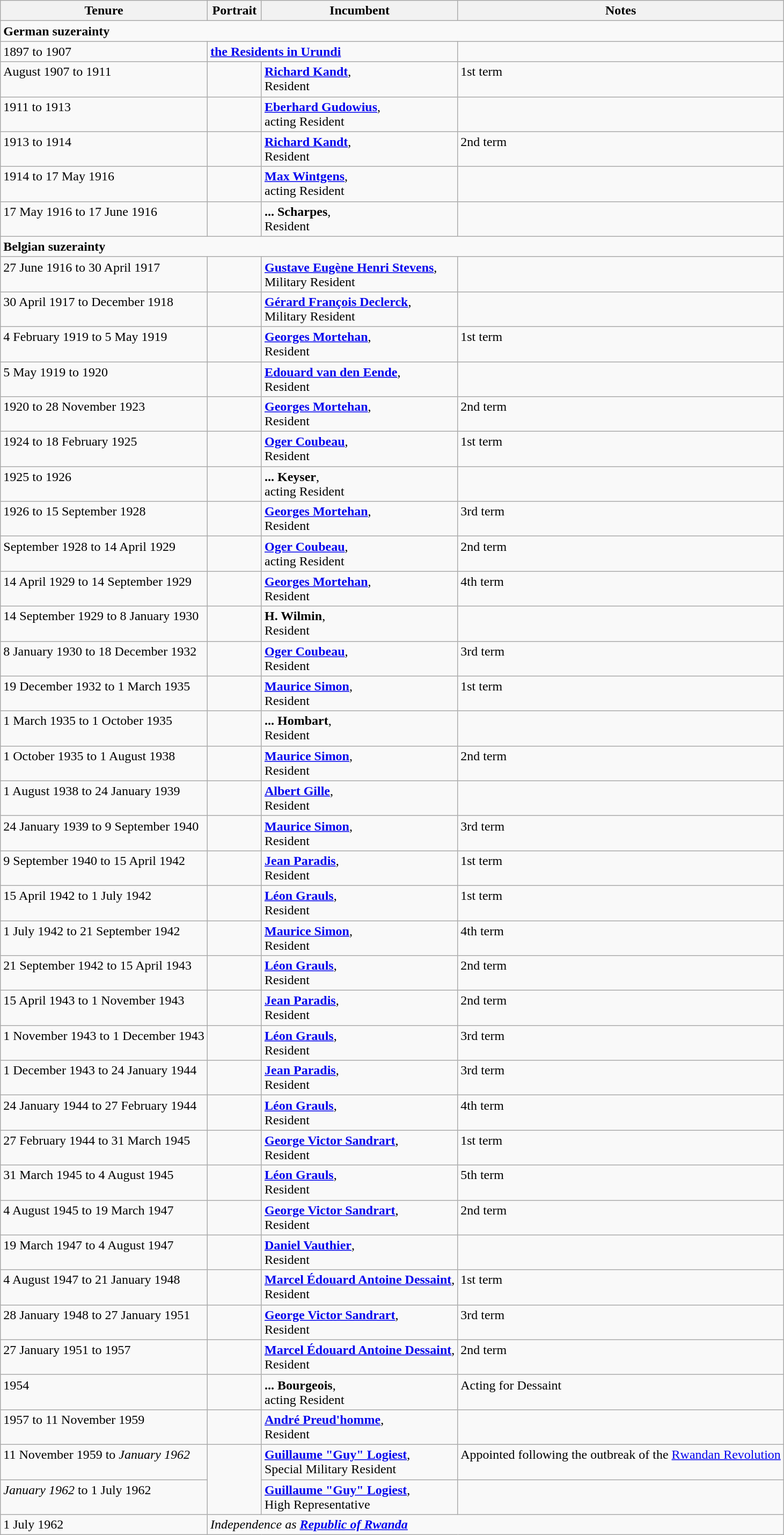<table class="wikitable">
<tr align=left>
<th>Tenure</th>
<th width=60px>Portrait</th>
<th>Incumbent</th>
<th>Notes</th>
</tr>
<tr valign=top>
<td colspan="4"><strong>German suzerainty</strong></td>
</tr>
<tr valign=top>
<td>1897 to 1907</td>
<td colspan=2><strong><a href='#'>the Residents in Urundi</a></strong></td>
<td></td>
</tr>
<tr valign=top>
<td>August 1907 to 1911</td>
<td></td>
<td><strong><a href='#'>Richard Kandt</a></strong>, <br>Resident</td>
<td>1st term</td>
</tr>
<tr valign=top>
<td>1911 to 1913</td>
<td></td>
<td><strong><a href='#'>Eberhard Gudowius</a></strong>, <br>acting Resident</td>
<td></td>
</tr>
<tr valign=top>
<td>1913 to 1914</td>
<td></td>
<td><strong><a href='#'>Richard Kandt</a></strong>, <br>Resident</td>
<td>2nd term</td>
</tr>
<tr valign=top>
<td>1914 to 17 May 1916</td>
<td></td>
<td><strong><a href='#'>Max Wintgens</a></strong>, <br>acting Resident</td>
<td></td>
</tr>
<tr valign=top>
<td>17 May 1916 to 17 June 1916</td>
<td></td>
<td><strong>... Scharpes</strong>, <br>Resident</td>
<td></td>
</tr>
<tr valign=top>
<td colspan="4"><strong>Belgian suzerainty</strong></td>
</tr>
<tr valign=top>
<td>27 June 1916 to 30 April 1917</td>
<td></td>
<td><strong><a href='#'>Gustave Eugène Henri Stevens</a></strong>, <br>Military Resident</td>
<td></td>
</tr>
<tr valign=top>
<td>30 April 1917 to December 1918</td>
<td></td>
<td><strong><a href='#'>Gérard François Declerck</a></strong>, <br>Military Resident</td>
<td></td>
</tr>
<tr valign=top>
<td>4 February 1919 to 5 May 1919</td>
<td></td>
<td><strong><a href='#'>Georges Mortehan</a></strong>, <br>Resident</td>
<td>1st term</td>
</tr>
<tr valign=top>
<td>5 May 1919 to 1920</td>
<td></td>
<td><strong><a href='#'>Edouard van den Eende</a></strong>, <br>Resident</td>
<td></td>
</tr>
<tr valign=top>
<td>1920 to 28 November 1923</td>
<td></td>
<td><strong><a href='#'>Georges Mortehan</a></strong>, <br>Resident</td>
<td>2nd term</td>
</tr>
<tr valign=top>
<td>1924 to 18 February 1925</td>
<td></td>
<td><strong><a href='#'>Oger Coubeau</a></strong>, <br>Resident</td>
<td>1st term</td>
</tr>
<tr valign=top>
<td>1925 to 1926</td>
<td></td>
<td><strong>... Keyser</strong>, <br>acting Resident</td>
<td></td>
</tr>
<tr valign=top>
<td>1926 to 15 September 1928</td>
<td></td>
<td><strong><a href='#'>Georges Mortehan</a></strong>, <br>Resident</td>
<td>3rd term</td>
</tr>
<tr valign=top>
<td>September 1928 to 14 April 1929</td>
<td></td>
<td><strong><a href='#'>Oger Coubeau</a></strong>, <br>acting Resident</td>
<td>2nd term</td>
</tr>
<tr valign=top>
<td>14 April 1929 to 14 September 1929</td>
<td></td>
<td><strong><a href='#'>Georges Mortehan</a></strong>, <br>Resident</td>
<td>4th term</td>
</tr>
<tr valign=top>
<td>14 September 1929 to 8 January 1930</td>
<td></td>
<td><strong>H. Wilmin</strong>, <br>Resident</td>
<td></td>
</tr>
<tr valign=top>
<td>8 January 1930 to 18 December 1932</td>
<td></td>
<td><strong><a href='#'>Oger Coubeau</a></strong>, <br>Resident</td>
<td>3rd term</td>
</tr>
<tr valign=top>
<td>19 December 1932 to 1 March 1935</td>
<td></td>
<td><strong><a href='#'>Maurice Simon</a></strong>, <br>Resident</td>
<td>1st term</td>
</tr>
<tr valign=top>
<td>1 March 1935 to 1 October 1935</td>
<td></td>
<td><strong>... Hombart</strong>, <br>Resident</td>
<td></td>
</tr>
<tr valign=top>
<td>1 October 1935 to 1 August 1938</td>
<td></td>
<td><strong><a href='#'>Maurice Simon</a></strong>, <br>Resident</td>
<td>2nd term</td>
</tr>
<tr valign=top>
<td>1 August 1938 to 24 January 1939</td>
<td></td>
<td><strong><a href='#'>Albert Gille</a></strong>, <br>Resident</td>
<td></td>
</tr>
<tr valign=top>
<td>24 January 1939 to 9 September 1940</td>
<td></td>
<td><strong><a href='#'>Maurice Simon</a></strong>, <br>Resident</td>
<td>3rd term</td>
</tr>
<tr valign=top>
<td>9 September 1940 to 15 April 1942</td>
<td></td>
<td><strong><a href='#'>Jean Paradis</a></strong>, <br>Resident</td>
<td>1st term</td>
</tr>
<tr valign=top>
<td>15 April 1942 to 1 July 1942</td>
<td></td>
<td><strong><a href='#'>Léon Grauls</a></strong>, <br>Resident</td>
<td>1st term</td>
</tr>
<tr valign=top>
<td>1 July 1942 to 21 September 1942</td>
<td></td>
<td><strong><a href='#'>Maurice Simon</a></strong>, <br>Resident</td>
<td>4th term</td>
</tr>
<tr valign=top>
<td>21 September 1942 to 15 April 1943</td>
<td></td>
<td><strong><a href='#'>Léon Grauls</a></strong>, <br>Resident</td>
<td>2nd term</td>
</tr>
<tr valign=top>
<td>15 April 1943 to 1 November 1943</td>
<td></td>
<td><strong><a href='#'>Jean Paradis</a></strong>, <br>Resident</td>
<td>2nd term</td>
</tr>
<tr valign=top>
<td>1 November 1943 to 1 December 1943</td>
<td></td>
<td><strong><a href='#'>Léon Grauls</a></strong>, <br>Resident</td>
<td>3rd term</td>
</tr>
<tr valign=top>
<td>1 December 1943 to 24 January 1944</td>
<td></td>
<td><strong><a href='#'>Jean Paradis</a></strong>, <br>Resident</td>
<td>3rd term</td>
</tr>
<tr valign=top>
<td>24 January 1944 to 27 February 1944</td>
<td></td>
<td><strong><a href='#'>Léon Grauls</a></strong>, <br>Resident</td>
<td>4th term</td>
</tr>
<tr valign=top>
<td>27 February 1944 to 31 March 1945</td>
<td></td>
<td><strong><a href='#'>George Victor Sandrart</a></strong>, <br>Resident</td>
<td>1st term</td>
</tr>
<tr valign=top>
<td>31 March 1945 to 4 August 1945</td>
<td></td>
<td><strong><a href='#'>Léon Grauls</a></strong>, <br>Resident</td>
<td>5th term</td>
</tr>
<tr valign=top>
<td>4 August 1945 to 19 March 1947</td>
<td></td>
<td><strong><a href='#'>George Victor Sandrart</a></strong>, <br>Resident</td>
<td>2nd term</td>
</tr>
<tr valign=top>
<td>19 March 1947 to 4 August 1947</td>
<td></td>
<td><strong><a href='#'>Daniel Vauthier</a></strong>, <br>Resident</td>
<td></td>
</tr>
<tr valign=top>
<td>4 August 1947 to 21 January 1948</td>
<td></td>
<td><strong><a href='#'>Marcel Édouard Antoine Dessaint</a></strong>, <br>Resident</td>
<td>1st term</td>
</tr>
<tr valign=top>
<td>28 January 1948 to 27 January 1951</td>
<td></td>
<td><strong><a href='#'>George Victor Sandrart</a></strong>, <br>Resident</td>
<td>3rd term</td>
</tr>
<tr valign=top>
<td>27 January 1951 to 1957</td>
<td></td>
<td><strong><a href='#'>Marcel Édouard Antoine Dessaint</a></strong>, <br>Resident</td>
<td>2nd term</td>
</tr>
<tr valign=top>
<td>1954</td>
<td></td>
<td><strong>... Bourgeois</strong>, <br>acting Resident</td>
<td>Acting for Dessaint</td>
</tr>
<tr valign=top>
<td>1957 to 11 November 1959</td>
<td></td>
<td><strong><a href='#'>André Preud'homme</a></strong>, <br>Resident</td>
<td></td>
</tr>
<tr valign=top>
<td>11 November 1959 to <em>January 1962</em></td>
<td rowspan=2></td>
<td><strong><a href='#'>Guillaume "Guy" Logiest</a></strong>, <br>Special Military Resident</td>
<td>Appointed following the outbreak of the <a href='#'>Rwandan Revolution</a></td>
</tr>
<tr valign=top>
<td><em>January 1962</em> to 1 July 1962</td>
<td><strong><a href='#'>Guillaume "Guy" Logiest</a></strong>, <br>High Representative</td>
<td></td>
</tr>
<tr valign=top>
<td>1 July 1962</td>
<td colspan="3"><em>Independence as <strong><a href='#'>Republic of Rwanda</a><strong><em></td>
</tr>
</table>
